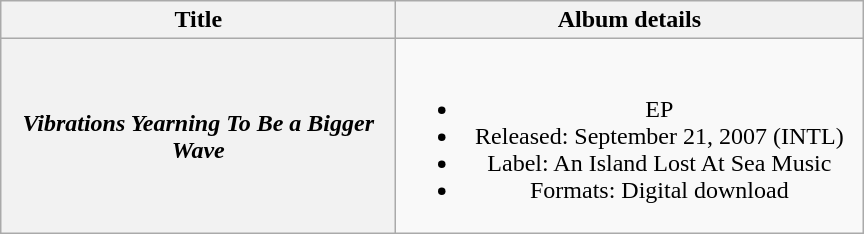<table class="wikitable plainrowheaders" style="text-align:center;">
<tr>
<th scope="col" style="width:16em;">Title</th>
<th scope="col" style="width:19em;">Album details</th>
</tr>
<tr>
<th scope="row"><em>Vibrations Yearning To Be a Bigger Wave</em></th>
<td><br><ul><li>EP</li><li>Released: September 21, 2007 <span>(INTL)</span></li><li>Label: An Island Lost At Sea Music</li><li>Formats: Digital download</li></ul></td>
</tr>
</table>
